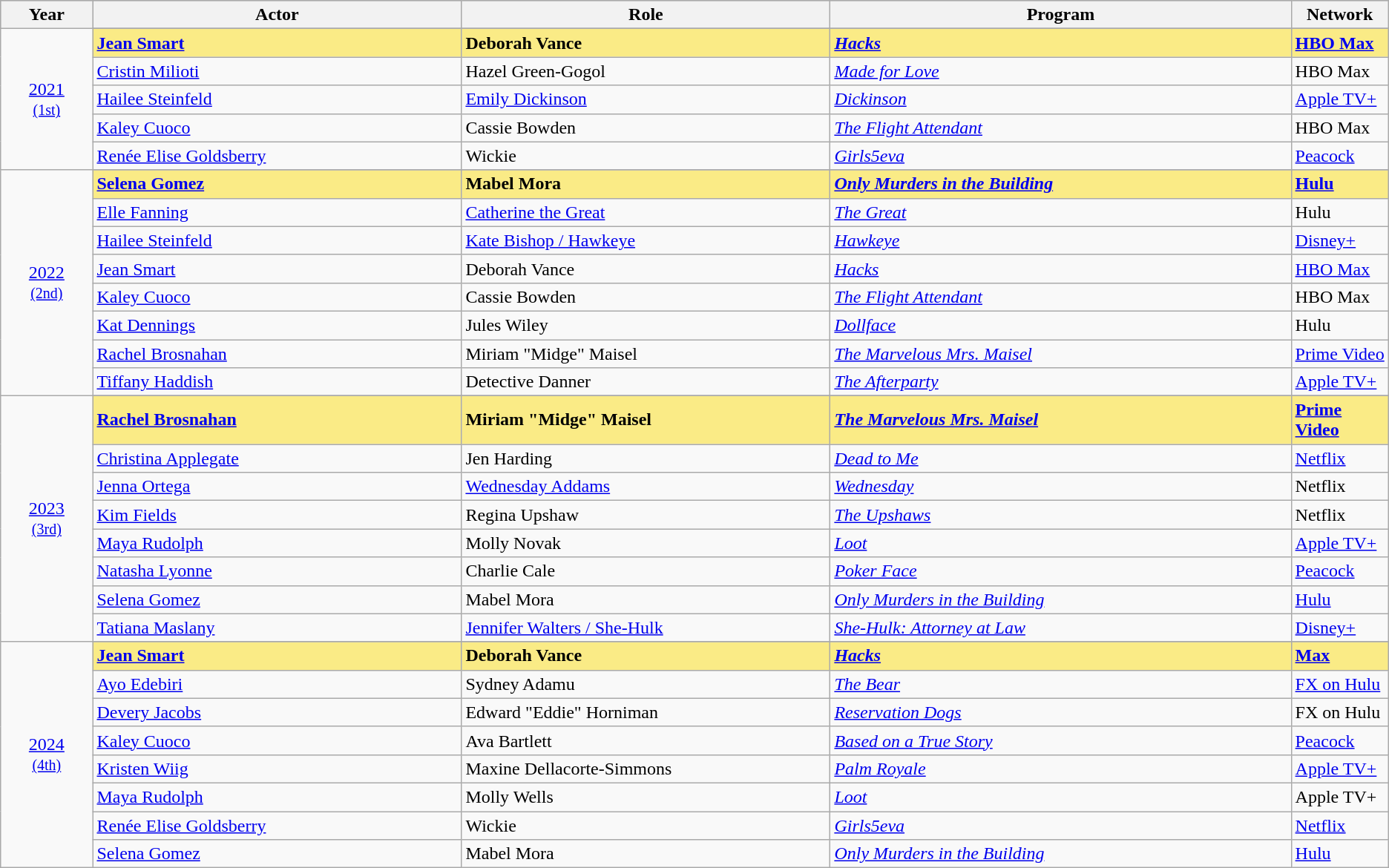<table class="wikitable">
<tr bgcolor="#bebebe">
<th width="5%">Year</th>
<th width="20%">Actor</th>
<th width="20%">Role</th>
<th width="25%">Program</th>
<th width="5%">Network</th>
</tr>
<tr>
<td rowspan="6" style="text-align:center"><a href='#'>2021</a><br><small><a href='#'>(1st)</a></small><br></td>
</tr>
<tr style="background:#FAEB86">
<td><strong><a href='#'>Jean Smart</a></strong></td>
<td><strong>Deborah Vance</strong></td>
<td><strong><em><a href='#'>Hacks</a></em></strong></td>
<td><strong><a href='#'>HBO Max</a></strong></td>
</tr>
<tr>
<td><a href='#'>Cristin Milioti</a></td>
<td>Hazel Green-Gogol</td>
<td><em><a href='#'>Made for Love</a></em></td>
<td>HBO Max</td>
</tr>
<tr>
<td><a href='#'>Hailee Steinfeld</a></td>
<td><a href='#'>Emily Dickinson</a></td>
<td><em><a href='#'>Dickinson</a></em></td>
<td><a href='#'>Apple TV+</a></td>
</tr>
<tr>
<td><a href='#'>Kaley Cuoco</a></td>
<td>Cassie Bowden</td>
<td><em><a href='#'>The Flight Attendant</a></em></td>
<td>HBO Max</td>
</tr>
<tr>
<td><a href='#'>Renée Elise Goldsberry</a></td>
<td>Wickie</td>
<td><em><a href='#'>Girls5eva</a></em></td>
<td><a href='#'>Peacock</a></td>
</tr>
<tr>
<td rowspan="9" style="text-align:center"><a href='#'>2022</a><br><small><a href='#'>(2nd)</a></small><br></td>
</tr>
<tr style="background:#FAEB86;">
<td><strong><a href='#'>Selena Gomez</a></strong></td>
<td><strong>Mabel Mora</strong></td>
<td><strong><em><a href='#'>Only Murders in the Building</a></em></strong></td>
<td><strong><a href='#'>Hulu</a></strong></td>
</tr>
<tr>
<td><a href='#'>Elle Fanning</a></td>
<td><a href='#'>Catherine the Great</a></td>
<td><em><a href='#'>The Great</a></em></td>
<td>Hulu</td>
</tr>
<tr>
<td><a href='#'>Hailee Steinfeld</a></td>
<td><a href='#'>Kate Bishop / Hawkeye</a></td>
<td><em><a href='#'>Hawkeye</a></em></td>
<td><a href='#'>Disney+</a></td>
</tr>
<tr>
<td><a href='#'>Jean Smart</a></td>
<td>Deborah Vance</td>
<td><em><a href='#'>Hacks</a></em></td>
<td><a href='#'>HBO Max</a></td>
</tr>
<tr>
<td><a href='#'>Kaley Cuoco</a></td>
<td>Cassie Bowden</td>
<td><em><a href='#'>The Flight Attendant</a></em></td>
<td>HBO Max</td>
</tr>
<tr>
<td><a href='#'>Kat Dennings</a></td>
<td>Jules Wiley</td>
<td><em><a href='#'>Dollface</a></em></td>
<td>Hulu</td>
</tr>
<tr>
<td><a href='#'>Rachel Brosnahan</a></td>
<td>Miriam "Midge" Maisel</td>
<td><em><a href='#'>The Marvelous Mrs. Maisel</a></em></td>
<td><a href='#'>Prime Video</a></td>
</tr>
<tr>
<td><a href='#'>Tiffany Haddish</a></td>
<td>Detective Danner</td>
<td><em><a href='#'>The Afterparty</a></em></td>
<td><a href='#'>Apple TV+</a></td>
</tr>
<tr>
<td rowspan="9" style="text-align:center"><a href='#'>2023</a><br><small><a href='#'>(3rd)</a></small><br></td>
</tr>
<tr style="background:#FAEB86;">
<td><strong><a href='#'>Rachel Brosnahan</a></strong></td>
<td><strong>Miriam "Midge" Maisel</strong></td>
<td><strong><em><a href='#'>The Marvelous Mrs. Maisel</a></em></strong></td>
<td><strong><a href='#'>Prime Video</a></strong></td>
</tr>
<tr>
<td><a href='#'>Christina Applegate</a></td>
<td>Jen Harding</td>
<td><em><a href='#'>Dead to Me</a></em></td>
<td><a href='#'>Netflix</a></td>
</tr>
<tr>
<td><a href='#'>Jenna Ortega</a></td>
<td><a href='#'>Wednesday Addams</a></td>
<td><em><a href='#'>Wednesday</a></em></td>
<td>Netflix</td>
</tr>
<tr>
<td><a href='#'>Kim Fields</a></td>
<td>Regina Upshaw</td>
<td><em><a href='#'>The Upshaws</a></em></td>
<td>Netflix</td>
</tr>
<tr>
<td><a href='#'>Maya Rudolph</a></td>
<td>Molly Novak</td>
<td><em><a href='#'>Loot</a></em></td>
<td><a href='#'>Apple TV+</a></td>
</tr>
<tr>
<td><a href='#'>Natasha Lyonne</a></td>
<td>Charlie Cale</td>
<td><em><a href='#'>Poker Face</a></em></td>
<td><a href='#'>Peacock</a></td>
</tr>
<tr>
<td><a href='#'>Selena Gomez</a></td>
<td>Mabel Mora</td>
<td><em><a href='#'>Only Murders in the Building</a></em></td>
<td><a href='#'>Hulu</a></td>
</tr>
<tr>
<td><a href='#'>Tatiana Maslany</a></td>
<td><a href='#'>Jennifer Walters / She-Hulk</a></td>
<td><em><a href='#'>She-Hulk: Attorney at Law</a></em></td>
<td><a href='#'>Disney+</a></td>
</tr>
<tr>
<td rowspan="9" style="text-align:center"><a href='#'>2024</a><br><small><a href='#'>(4th)</a></small><br></td>
</tr>
<tr style="background:#FAEB86;">
<td><strong><a href='#'>Jean Smart</a></strong></td>
<td><strong>Deborah Vance</strong></td>
<td><strong><em><a href='#'>Hacks</a></em></strong></td>
<td><strong><a href='#'>Max</a></strong></td>
</tr>
<tr>
<td><a href='#'>Ayo Edebiri</a></td>
<td>Sydney Adamu</td>
<td><em><a href='#'>The Bear</a></em></td>
<td><a href='#'>FX on Hulu</a></td>
</tr>
<tr>
<td><a href='#'>Devery Jacobs</a></td>
<td>Edward "Eddie" Horniman</td>
<td><em><a href='#'>Reservation Dogs</a></em></td>
<td>FX on Hulu</td>
</tr>
<tr>
<td><a href='#'>Kaley Cuoco</a></td>
<td>Ava Bartlett</td>
<td><em><a href='#'>Based on a True Story</a></em></td>
<td><a href='#'>Peacock</a></td>
</tr>
<tr>
<td><a href='#'>Kristen Wiig</a></td>
<td>Maxine Dellacorte-Simmons</td>
<td><em><a href='#'>Palm Royale</a></em></td>
<td><a href='#'>Apple TV+</a></td>
</tr>
<tr>
<td><a href='#'>Maya Rudolph</a></td>
<td>Molly Wells</td>
<td><em><a href='#'>Loot</a></em></td>
<td>Apple TV+</td>
</tr>
<tr>
<td><a href='#'>Renée Elise Goldsberry</a></td>
<td>Wickie</td>
<td><em><a href='#'>Girls5eva</a></em></td>
<td><a href='#'>Netflix</a></td>
</tr>
<tr>
<td><a href='#'>Selena Gomez</a></td>
<td>Mabel Mora</td>
<td><em><a href='#'>Only Murders in the Building</a></em></td>
<td><a href='#'>Hulu</a></td>
</tr>
</table>
